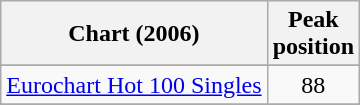<table class="wikitable sortable">
<tr>
<th>Chart (2006)</th>
<th>Peak<br>position</th>
</tr>
<tr>
</tr>
<tr>
<td align="left"><a href='#'>Eurochart Hot 100 Singles</a></td>
<td style="text-align:center;">88</td>
</tr>
<tr>
</tr>
<tr>
</tr>
</table>
